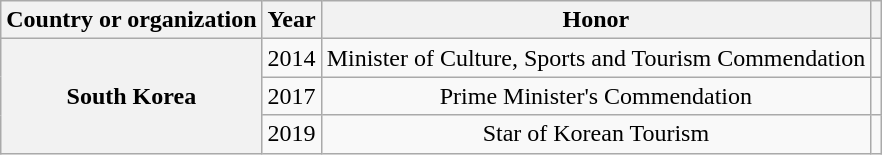<table class="wikitable plainrowheaders sortable" style="text-align:center">
<tr>
<th scope="col">Country or organization</th>
<th scope="col">Year</th>
<th scope="col">Honor</th>
<th scope="col" class="unsortable"></th>
</tr>
<tr>
<th scope="row" rowspan="3">South Korea</th>
<td>2014</td>
<td>Minister of Culture, Sports and Tourism Commendation</td>
<td style="text-align:center"></td>
</tr>
<tr>
<td>2017</td>
<td>Prime Minister's Commendation</td>
<td style="text-align:center"></td>
</tr>
<tr>
<td>2019</td>
<td>Star of Korean Tourism</td>
<td style="text-align:center"></td>
</tr>
</table>
